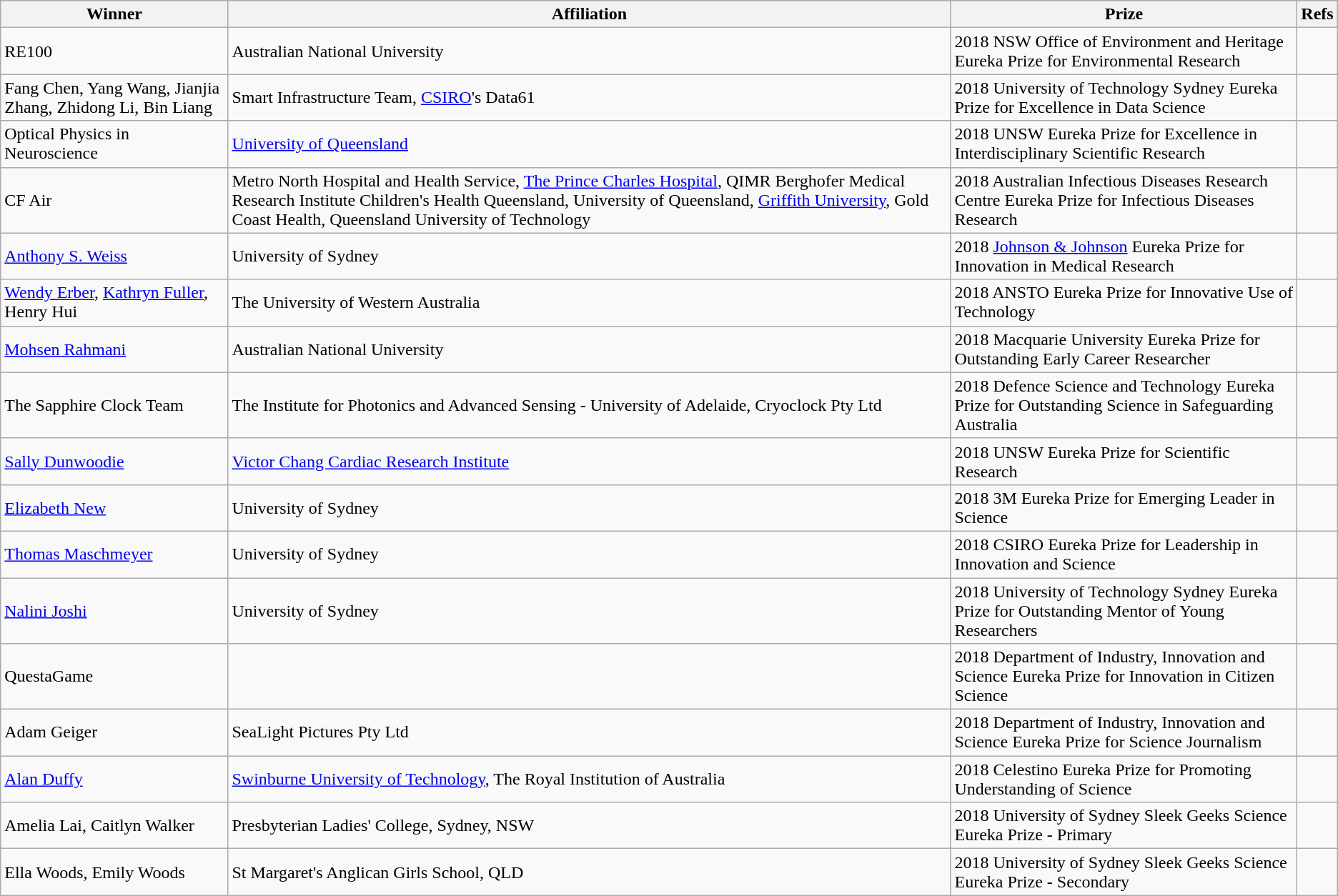<table class="wikitable">
<tr>
<th>Winner</th>
<th>Affiliation</th>
<th>Prize</th>
<th>Refs</th>
</tr>
<tr>
<td>RE100</td>
<td>Australian National University</td>
<td>2018 NSW Office of Environment and Heritage Eureka Prize for Environmental Research</td>
<td></td>
</tr>
<tr>
<td>Fang Chen, Yang Wang, Jianjia Zhang, Zhidong Li, Bin Liang</td>
<td>Smart Infrastructure Team, <a href='#'>CSIRO</a>'s Data61</td>
<td>2018 University of Technology Sydney Eureka Prize for Excellence in Data Science</td>
<td></td>
</tr>
<tr>
<td>Optical Physics in Neuroscience</td>
<td><a href='#'>University of Queensland</a></td>
<td>2018 UNSW Eureka Prize for Excellence in Interdisciplinary Scientific Research</td>
<td></td>
</tr>
<tr>
<td>CF Air</td>
<td>Metro North Hospital and Health Service, <a href='#'>The Prince Charles Hospital</a>, QIMR Berghofer Medical Research Institute Children's Health Queensland, University of Queensland, <a href='#'>Griffith University</a>, Gold Coast Health, Queensland University of Technology</td>
<td>2018 Australian Infectious Diseases Research Centre Eureka Prize for Infectious Diseases Research</td>
<td></td>
</tr>
<tr>
<td><a href='#'>Anthony S. Weiss</a></td>
<td>University of Sydney</td>
<td>2018 <a href='#'>Johnson & Johnson</a> Eureka Prize for Innovation in Medical Research</td>
<td></td>
</tr>
<tr>
<td><a href='#'>Wendy Erber</a>, <a href='#'>Kathryn Fuller</a>, Henry Hui</td>
<td>The University of Western Australia</td>
<td>2018 ANSTO Eureka Prize for Innovative Use of Technology</td>
<td></td>
</tr>
<tr>
<td><a href='#'>Mohsen Rahmani</a></td>
<td>Australian National University</td>
<td>2018 Macquarie University Eureka Prize for Outstanding Early Career Researcher</td>
<td></td>
</tr>
<tr>
<td>The Sapphire Clock Team</td>
<td>The Institute for Photonics and Advanced Sensing - University of Adelaide, Cryoclock Pty Ltd</td>
<td>2018 Defence Science and Technology Eureka Prize for Outstanding Science in Safeguarding Australia</td>
<td></td>
</tr>
<tr>
<td><a href='#'>Sally Dunwoodie</a></td>
<td><a href='#'>Victor Chang Cardiac Research Institute</a></td>
<td>2018 UNSW Eureka Prize for Scientific Research</td>
<td></td>
</tr>
<tr>
<td><a href='#'>Elizabeth New</a></td>
<td>University of Sydney</td>
<td>2018 3M Eureka Prize for Emerging Leader in Science</td>
<td></td>
</tr>
<tr>
<td><a href='#'>Thomas Maschmeyer</a></td>
<td>University of Sydney</td>
<td>2018 CSIRO Eureka Prize for Leadership in Innovation and Science</td>
<td></td>
</tr>
<tr>
<td><a href='#'>Nalini Joshi</a></td>
<td>University of Sydney</td>
<td>2018 University of Technology Sydney Eureka Prize for Outstanding Mentor of Young Researchers</td>
<td></td>
</tr>
<tr>
<td>QuestaGame</td>
<td></td>
<td>2018 Department of Industry, Innovation and Science Eureka Prize for Innovation in Citizen Science</td>
<td></td>
</tr>
<tr>
<td>Adam Geiger</td>
<td>SeaLight Pictures Pty Ltd</td>
<td>2018 Department of Industry, Innovation and Science Eureka Prize for Science Journalism</td>
<td></td>
</tr>
<tr>
<td><a href='#'>Alan Duffy</a></td>
<td><a href='#'>Swinburne University of Technology</a>, The Royal Institution of Australia</td>
<td>2018 Celestino Eureka Prize for Promoting Understanding of Science</td>
<td></td>
</tr>
<tr>
<td>Amelia Lai, Caitlyn Walker</td>
<td>Presbyterian Ladies' College, Sydney, NSW</td>
<td>2018 University of Sydney Sleek Geeks Science Eureka Prize - Primary</td>
<td></td>
</tr>
<tr>
<td>Ella Woods, Emily Woods</td>
<td>St Margaret's Anglican Girls School, QLD</td>
<td>2018 University of Sydney Sleek Geeks Science Eureka Prize - Secondary</td>
<td></td>
</tr>
</table>
